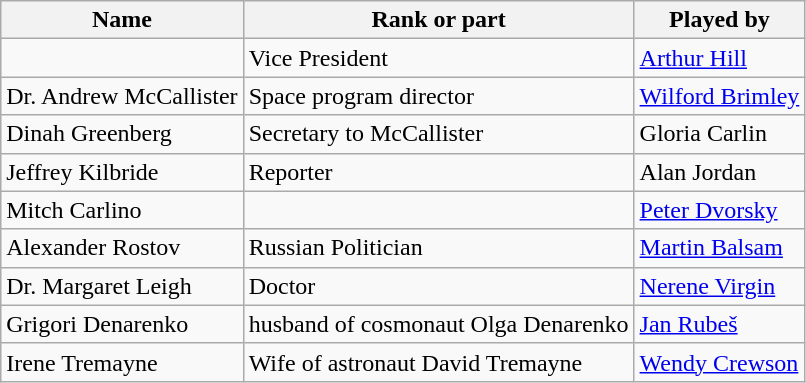<table class="wikitable">
<tr>
<th>Name</th>
<th>Rank or part</th>
<th>Played by</th>
</tr>
<tr>
<td></td>
<td>Vice President</td>
<td><a href='#'>Arthur Hill</a></td>
</tr>
<tr>
<td>Dr. Andrew McCallister</td>
<td>Space program director</td>
<td><a href='#'>Wilford Brimley</a></td>
</tr>
<tr>
<td>Dinah Greenberg</td>
<td>Secretary to McCallister</td>
<td>Gloria Carlin</td>
</tr>
<tr>
<td>Jeffrey Kilbride</td>
<td>Reporter</td>
<td>Alan Jordan</td>
</tr>
<tr>
<td>Mitch Carlino</td>
<td></td>
<td><a href='#'>Peter Dvorsky</a></td>
</tr>
<tr>
<td>Alexander Rostov</td>
<td>Russian Politician</td>
<td><a href='#'>Martin Balsam</a></td>
</tr>
<tr>
<td>Dr. Margaret Leigh</td>
<td>Doctor</td>
<td><a href='#'>Nerene Virgin</a></td>
</tr>
<tr>
<td>Grigori Denarenko</td>
<td>husband of cosmonaut Olga Denarenko</td>
<td><a href='#'>Jan Rubeš</a></td>
</tr>
<tr>
<td>Irene Tremayne</td>
<td>Wife of astronaut David Tremayne</td>
<td><a href='#'>Wendy Crewson</a></td>
</tr>
</table>
